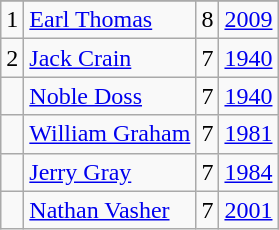<table class="wikitable">
<tr>
</tr>
<tr>
<td>1</td>
<td><a href='#'>Earl Thomas</a></td>
<td>8</td>
<td><a href='#'>2009</a></td>
</tr>
<tr>
<td>2</td>
<td><a href='#'>Jack Crain</a></td>
<td>7</td>
<td><a href='#'>1940</a></td>
</tr>
<tr>
<td></td>
<td><a href='#'>Noble Doss</a></td>
<td>7</td>
<td><a href='#'>1940</a></td>
</tr>
<tr>
<td></td>
<td><a href='#'>William Graham</a></td>
<td>7</td>
<td><a href='#'>1981</a></td>
</tr>
<tr>
<td></td>
<td><a href='#'>Jerry Gray</a></td>
<td>7</td>
<td><a href='#'>1984</a></td>
</tr>
<tr>
<td></td>
<td><a href='#'>Nathan Vasher</a></td>
<td>7</td>
<td><a href='#'>2001</a></td>
</tr>
</table>
